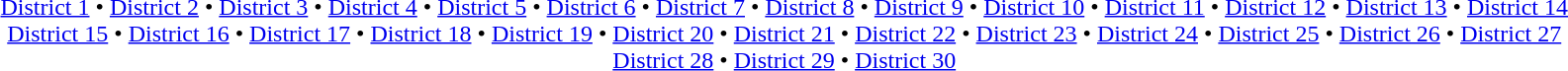<table id=toc class=toc summary=Contents>
<tr>
<td align=center><br><a href='#'>District 1</a> • <a href='#'>District 2</a> • <a href='#'>District 3</a> • <a href='#'>District 4</a> • <a href='#'>District 5</a> • <a href='#'>District 6</a> • <a href='#'>District 7</a> • <a href='#'>District 8</a> • <a href='#'>District 9</a> • <a href='#'>District 10</a> • <a href='#'>District 11</a> • <a href='#'>District 12</a> • <a href='#'>District 13</a> • <a href='#'>District 14</a><br><a href='#'>District 15</a> • <a href='#'>District 16</a> • <a href='#'>District 17</a> • <a href='#'>District 18</a> • <a href='#'>District 19</a> • <a href='#'>District 20</a> • <a href='#'>District 21</a> • <a href='#'>District 22</a> • <a href='#'>District 23</a> • <a href='#'>District 24</a> • <a href='#'>District 25</a> • <a href='#'>District 26</a> • <a href='#'>District 27</a><br><a href='#'>District 28</a> • <a href='#'>District 29</a> • <a href='#'>District 30</a></td>
</tr>
</table>
